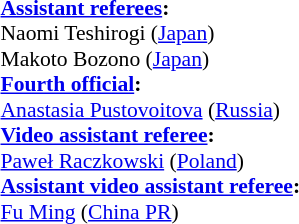<table width=50% style="font-size:90%">
<tr>
<td><br><strong><a href='#'>Assistant referees</a>:</strong>
<br>Naomi Teshirogi (<a href='#'>Japan</a>)
<br>Makoto Bozono (<a href='#'>Japan</a>)
<br><strong><a href='#'>Fourth official</a>:</strong>
<br><a href='#'>Anastasia Pustovoitova</a> (<a href='#'>Russia</a>)
<br><strong><a href='#'>Video assistant referee</a>:</strong>
<br><a href='#'>Paweł Raczkowski</a> (<a href='#'>Poland</a>)
<br><strong><a href='#'>Assistant video assistant referee</a>:</strong>
<br><a href='#'>Fu Ming</a> (<a href='#'>China PR</a>)</td>
</tr>
</table>
